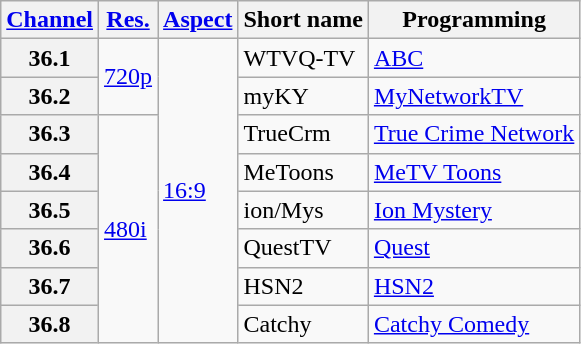<table class="wikitable">
<tr>
<th scope = "col"><a href='#'>Channel</a></th>
<th scope = "col"><a href='#'>Res.</a></th>
<th scope = "col"><a href='#'>Aspect</a></th>
<th scope = "col">Short name</th>
<th scope = "col">Programming</th>
</tr>
<tr>
<th scope = "row">36.1</th>
<td rowspan=2><a href='#'>720p</a></td>
<td rowspan="8"><a href='#'>16:9</a></td>
<td>WTVQ-TV</td>
<td><a href='#'>ABC</a></td>
</tr>
<tr>
<th scope = "row">36.2</th>
<td>myKY</td>
<td><a href='#'>MyNetworkTV</a></td>
</tr>
<tr>
<th scope = "row">36.3</th>
<td rowspan="6"><a href='#'>480i</a></td>
<td>TrueCrm</td>
<td><a href='#'>True Crime Network</a></td>
</tr>
<tr>
<th scope = "row">36.4</th>
<td>MeToons</td>
<td><a href='#'>MeTV Toons</a></td>
</tr>
<tr>
<th scope = "row">36.5</th>
<td>ion/Mys</td>
<td><a href='#'>Ion Mystery</a></td>
</tr>
<tr>
<th scope = "row">36.6</th>
<td>QuestTV</td>
<td><a href='#'>Quest</a></td>
</tr>
<tr>
<th scope = "row">36.7</th>
<td>HSN2</td>
<td><a href='#'>HSN2</a></td>
</tr>
<tr>
<th scope = "row">36.8</th>
<td>Catchy</td>
<td><a href='#'>Catchy Comedy</a></td>
</tr>
</table>
